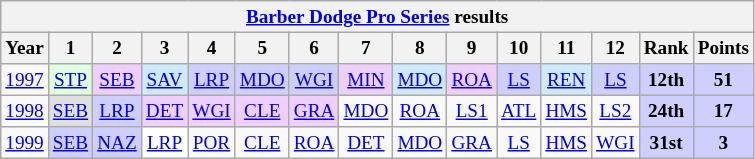<table class="wikitable" style="text-align:center; font-size:80%">
<tr>
<th colspan=45><a href='#'>Barber Dodge Pro Series</a> results</th>
</tr>
<tr>
<th>Year</th>
<th>1</th>
<th>2</th>
<th>3</th>
<th>4</th>
<th>5</th>
<th>6</th>
<th>7</th>
<th>8</th>
<th>9</th>
<th>10</th>
<th>11</th>
<th>12</th>
<th>Rank</th>
<th>Points</th>
</tr>
<tr>
<td><a href='#'>1997</a></td>
<td style="background:#DFFFDF;"><a href='#'>STP</a><br></td>
<td style="background:#EFCFFF;"><a href='#'>SEB</a><br></td>
<td style="background:#CFEAFF;"><a href='#'>SAV</a><br></td>
<td style="background:#CFCFFF;"><a href='#'>LRP</a><br></td>
<td style="background:#CFCFFF;"><a href='#'>MDO</a><br></td>
<td style="background:#CFCFFF;"><a href='#'>WGI</a><br></td>
<td style="background:#EFCFFF;"><a href='#'>MIN</a><br></td>
<td style="background:#CFEAFF;"><a href='#'>MDO</a><br></td>
<td style="background:#EFCFFF;"><a href='#'>ROA</a><br></td>
<td style="background:#CFCFFF;"><a href='#'>LS</a><br></td>
<td style="background:#CFEAFF;"><a href='#'>REN</a><br></td>
<td style="background:#CFCFFF;"><a href='#'>LS</a><br></td>
<td style="background:#CFCFFF;"><strong>12th</strong></td>
<td style="background:#CFCFFF;"><strong>51</strong></td>
</tr>
<tr>
<td><a href='#'>1998</a></td>
<td style="background:#DFDFDF;"><a href='#'>SEB</a><br></td>
<td style="background:#CFCFFF;"><a href='#'>LRP</a><br></td>
<td style="background:#EFCFFF;"><a href='#'>DET</a><br></td>
<td style="background:#EFCFFF;"><a href='#'>WGI</a><br></td>
<td style="background:#EFCFFF;"><a href='#'>CLE</a><br></td>
<td style="background:#EFCFFF;"><a href='#'>GRA</a><br></td>
<td><a href='#'>MDO</a></td>
<td><a href='#'>ROA</a></td>
<td><a href='#'>LS1</a></td>
<td><a href='#'>ATL</a></td>
<td><a href='#'>HMS</a></td>
<td><a href='#'>LS2</a></td>
<td style="background:#CFCFFF;"><strong>24th</strong></td>
<td style="background:#CFCFFF;"><strong>17</strong></td>
</tr>
<tr>
<td><a href='#'>1999</a></td>
<td style="background:#CFCFFF;"><a href='#'>SEB</a><br></td>
<td style="background:#CFCFFF;"><a href='#'>NAZ</a><br></td>
<td style="background:#FFFFFF;"><a href='#'>LRP</a><br></td>
<td><a href='#'>POR</a></td>
<td><a href='#'>CLE</a></td>
<td><a href='#'>ROA</a></td>
<td><a href='#'>DET</a></td>
<td><a href='#'>MDO</a></td>
<td><a href='#'>GRA</a></td>
<td><a href='#'>LS</a></td>
<td><a href='#'>HMS</a></td>
<td><a href='#'>WGI</a></td>
<td style="background:#CFCFFF;"><strong>31st</strong></td>
<td style="background:#CFCFFF;"><strong>3</strong></td>
</tr>
</table>
